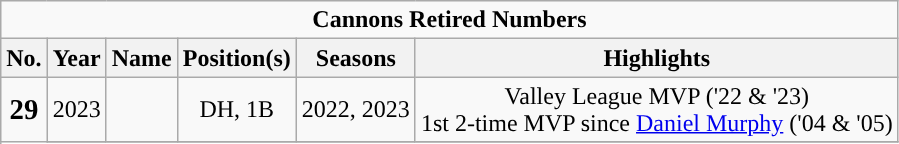<table class="wikitable" style="text-align:center">
<tr>
<td colspan="6"><strong>Cannons Retired Numbers</strong></td>
</tr>
<tr>
<th scope="col">No.</th>
<th scope="col">Year</th>
<th scope="col">Name</th>
<th scope="col">Position(s)</th>
<th scope="col">Seasons</th>
<th scope="col">Highlights</th>
</tr>
<tr>
<td rowspan=2><strong><big>29</big></strong></td>
<td>2023</td>
<td></td>
<td>DH, 1B</td>
<td>2022, 2023</td>
<td>Valley League MVP ('22 & '23)<br>1st 2-time MVP since <a href='#'>Daniel Murphy</a> ('04 & '05)</td>
</tr>
<tr>
</tr>
</table>
